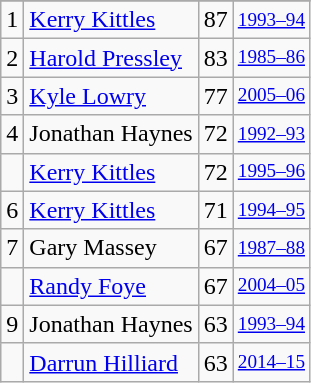<table class="wikitable">
<tr>
</tr>
<tr>
<td>1</td>
<td><a href='#'>Kerry Kittles</a></td>
<td>87</td>
<td style="font-size:80%;"><a href='#'>1993–94</a></td>
</tr>
<tr>
<td>2</td>
<td><a href='#'>Harold Pressley</a></td>
<td>83</td>
<td style="font-size:80%;"><a href='#'>1985–86</a></td>
</tr>
<tr>
<td>3</td>
<td><a href='#'>Kyle Lowry</a></td>
<td>77</td>
<td style="font-size:80%;"><a href='#'>2005–06</a></td>
</tr>
<tr>
<td>4</td>
<td>Jonathan Haynes</td>
<td>72</td>
<td style="font-size:80%;"><a href='#'>1992–93</a></td>
</tr>
<tr>
<td></td>
<td><a href='#'>Kerry Kittles</a></td>
<td>72</td>
<td style="font-size:80%;"><a href='#'>1995–96</a></td>
</tr>
<tr>
<td>6</td>
<td><a href='#'>Kerry Kittles</a></td>
<td>71</td>
<td style="font-size:80%;"><a href='#'>1994–95</a></td>
</tr>
<tr>
<td>7</td>
<td>Gary Massey</td>
<td>67</td>
<td style="font-size:80%;"><a href='#'>1987–88</a></td>
</tr>
<tr>
<td></td>
<td><a href='#'>Randy Foye</a></td>
<td>67</td>
<td style="font-size:80%;"><a href='#'>2004–05</a></td>
</tr>
<tr>
<td>9</td>
<td>Jonathan Haynes</td>
<td>63</td>
<td style="font-size:80%;"><a href='#'>1993–94</a></td>
</tr>
<tr>
<td></td>
<td><a href='#'>Darrun Hilliard</a></td>
<td>63</td>
<td style="font-size:80%;"><a href='#'>2014–15</a></td>
</tr>
</table>
